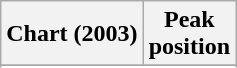<table class="wikitable sortable plainrowheaders" style="text-align:center">
<tr>
<th scope="col">Chart (2003)</th>
<th scope="col">Peak<br>position</th>
</tr>
<tr>
</tr>
<tr>
</tr>
<tr>
</tr>
</table>
